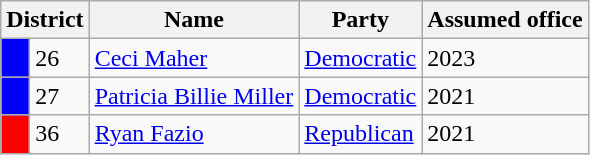<table class="wikitable">
<tr>
<th colspan="2" style="text-align:center; vertical-align:bottom;"><strong>District</strong></th>
<th style="text-align:center; vertical-align:bottom;"><strong>Name</strong></th>
<th style="text-align:center; vertical-align:bottom;"><strong>Party</strong></th>
<th style="text-align:center; vertical-align:bottom;"><strong>Assumed office</strong></th>
</tr>
<tr>
<td style="background:blue;"> </td>
<td>26</td>
<td><a href='#'>Ceci Maher</a></td>
<td><a href='#'>Democratic</a></td>
<td>2023</td>
</tr>
<tr>
<td style="background:blue;"> </td>
<td>27</td>
<td><a href='#'>Patricia Billie Miller</a></td>
<td><a href='#'>Democratic</a></td>
<td>2021</td>
</tr>
<tr>
<td style="background:red;"> </td>
<td>36</td>
<td><a href='#'>Ryan Fazio</a></td>
<td><a href='#'>Republican</a></td>
<td>2021</td>
</tr>
</table>
